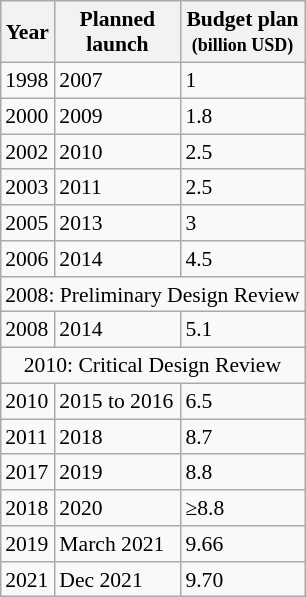<table class="wikitable" style="float:right; margin-left:0.5em; font-size:0.9em;">
<tr>
<th>Year</th>
<th>Planned<br>launch</th>
<th>Budget plan<br><small>(billion USD)</small></th>
</tr>
<tr>
<td>1998</td>
<td>2007</td>
<td>1</td>
</tr>
<tr>
<td>2000</td>
<td>2009</td>
<td>1.8</td>
</tr>
<tr>
<td>2002</td>
<td>2010</td>
<td>2.5</td>
</tr>
<tr>
<td>2003</td>
<td>2011</td>
<td>2.5</td>
</tr>
<tr>
<td>2005</td>
<td>2013</td>
<td>3</td>
</tr>
<tr>
<td>2006</td>
<td>2014</td>
<td>4.5</td>
</tr>
<tr>
<td colspan=3 style="text-align:center">2008: Preliminary Design Review</td>
</tr>
<tr>
<td>2008</td>
<td>2014</td>
<td>5.1</td>
</tr>
<tr>
<td colspan=3 style="text-align:center">2010: Critical Design Review</td>
</tr>
<tr>
<td>2010</td>
<td>2015 to 2016</td>
<td>6.5</td>
</tr>
<tr>
<td>2011</td>
<td>2018</td>
<td>8.7</td>
</tr>
<tr>
<td>2017</td>
<td>2019</td>
<td>8.8</td>
</tr>
<tr>
<td>2018</td>
<td>2020</td>
<td>≥8.8</td>
</tr>
<tr>
<td>2019</td>
<td>March 2021</td>
<td>9.66</td>
</tr>
<tr>
<td>2021</td>
<td>Dec 2021</td>
<td>9.70</td>
</tr>
</table>
